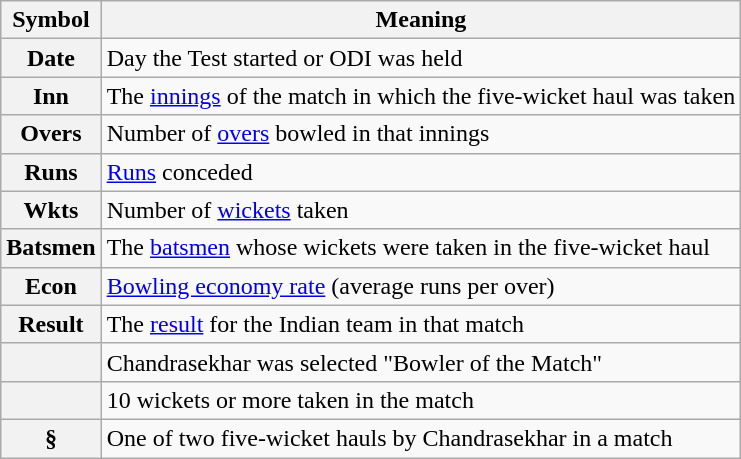<table class="wikitable plainrowheaders">
<tr>
<th>Symbol</th>
<th>Meaning</th>
</tr>
<tr>
<th scope="row">Date</th>
<td>Day the Test started or ODI was held</td>
</tr>
<tr>
<th scope="row">Inn</th>
<td>The <a href='#'>innings</a> of the match in which the five-wicket haul was taken</td>
</tr>
<tr>
<th scope="row">Overs</th>
<td>Number of <a href='#'>overs</a> bowled in that innings</td>
</tr>
<tr>
<th scope="row">Runs</th>
<td><a href='#'>Runs</a> conceded</td>
</tr>
<tr>
<th scope="row">Wkts</th>
<td>Number of <a href='#'>wickets</a> taken</td>
</tr>
<tr>
<th scope="row">Batsmen</th>
<td>The <a href='#'>batsmen</a> whose wickets were taken in the five-wicket haul</td>
</tr>
<tr>
<th scope="row">Econ</th>
<td><a href='#'>Bowling economy rate</a> (average runs per over)</td>
</tr>
<tr>
<th scope="row">Result</th>
<td>The <a href='#'>result</a> for the Indian team in that match</td>
</tr>
<tr>
<th scope="row"></th>
<td>Chandrasekhar was selected "Bowler of the Match"</td>
</tr>
<tr>
<th scope="row"></th>
<td>10 wickets or more taken in the match</td>
</tr>
<tr>
<th scope="row">§</th>
<td>One of two five-wicket hauls by Chandrasekhar in a match</td>
</tr>
</table>
